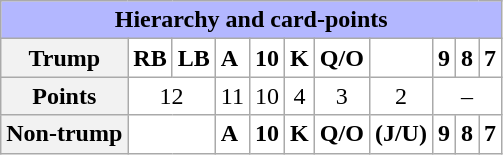<table class="wikitable" align="float:left"  style="background-color:white">
<tr style="background-color:#B3B7FF">
<td colspan="11" align="center"><strong>Hierarchy and card-points</strong></td>
</tr>
<tr>
<th>Trump</th>
<td><strong>RB</strong></td>
<td><strong>LB</strong></td>
<td><strong>A</strong></td>
<td><strong>10</strong></td>
<td><strong>K</strong></td>
<td><strong>Q/O</strong></td>
<td></td>
<td><strong>9</strong></td>
<td><strong>8</strong></td>
<td><strong>7</strong></td>
</tr>
<tr>
<th>Points</th>
<td colspan=2 align=center>12</td>
<td align=center>11</td>
<td align=center>10</td>
<td align=center>4</td>
<td align=center>3</td>
<td align=center>2</td>
<td colspan=3 align=center>–</td>
</tr>
<tr>
<th>Non-trump</th>
<td colspan=2></td>
<td><strong>A</strong></td>
<td><strong>10</strong></td>
<td><strong>K</strong></td>
<td><strong>Q/O</strong></td>
<td><strong>(J/U)</strong></td>
<td><strong>9</strong></td>
<td><strong>8</strong></td>
<td><strong>7</strong></td>
</tr>
</table>
